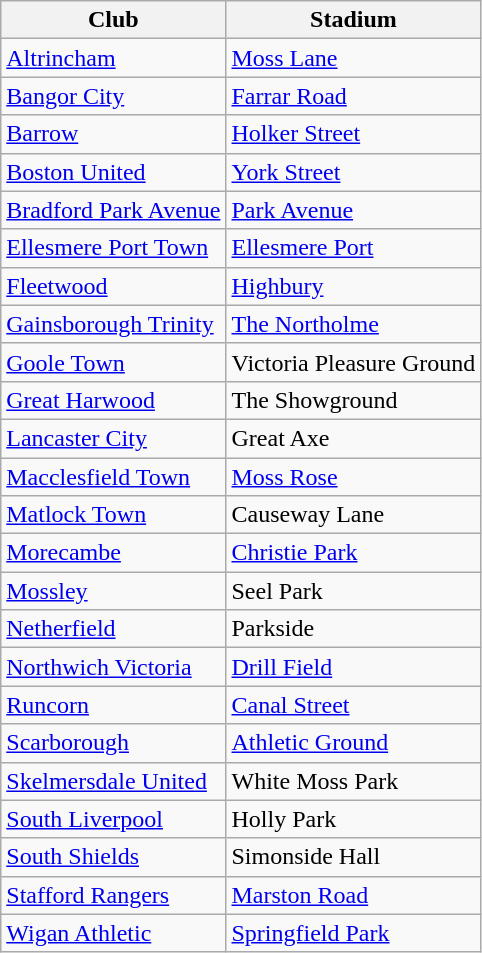<table class="wikitable sortable">
<tr>
<th>Club</th>
<th>Stadium</th>
</tr>
<tr>
<td><a href='#'>Altrincham</a></td>
<td><a href='#'>Moss Lane</a></td>
</tr>
<tr>
<td><a href='#'>Bangor City</a></td>
<td><a href='#'>Farrar Road</a></td>
</tr>
<tr>
<td><a href='#'>Barrow</a></td>
<td><a href='#'>Holker Street</a></td>
</tr>
<tr>
<td><a href='#'>Boston United</a></td>
<td><a href='#'>York Street</a></td>
</tr>
<tr>
<td><a href='#'>Bradford Park Avenue</a></td>
<td><a href='#'>Park Avenue</a></td>
</tr>
<tr>
<td><a href='#'>Ellesmere Port Town</a></td>
<td><a href='#'>Ellesmere Port</a></td>
</tr>
<tr>
<td><a href='#'>Fleetwood</a></td>
<td><a href='#'>Highbury</a></td>
</tr>
<tr>
<td><a href='#'>Gainsborough Trinity</a></td>
<td><a href='#'>The Northolme</a></td>
</tr>
<tr>
<td><a href='#'>Goole Town</a></td>
<td>Victoria Pleasure Ground</td>
</tr>
<tr>
<td><a href='#'>Great Harwood</a></td>
<td>The Showground</td>
</tr>
<tr>
<td><a href='#'>Lancaster City</a></td>
<td>Great Axe</td>
</tr>
<tr>
<td><a href='#'>Macclesfield Town</a></td>
<td><a href='#'>Moss Rose</a></td>
</tr>
<tr>
<td><a href='#'>Matlock Town</a></td>
<td>Causeway Lane</td>
</tr>
<tr>
<td><a href='#'>Morecambe</a></td>
<td><a href='#'>Christie Park</a></td>
</tr>
<tr>
<td><a href='#'>Mossley</a></td>
<td>Seel Park</td>
</tr>
<tr>
<td><a href='#'>Netherfield</a></td>
<td>Parkside</td>
</tr>
<tr>
<td><a href='#'>Northwich Victoria</a></td>
<td><a href='#'>Drill Field</a></td>
</tr>
<tr>
<td><a href='#'>Runcorn</a></td>
<td><a href='#'>Canal Street</a></td>
</tr>
<tr>
<td><a href='#'>Scarborough</a></td>
<td><a href='#'>Athletic Ground</a></td>
</tr>
<tr>
<td><a href='#'>Skelmersdale United</a></td>
<td>White Moss Park</td>
</tr>
<tr>
<td><a href='#'>South Liverpool</a></td>
<td>Holly Park</td>
</tr>
<tr>
<td><a href='#'>South Shields</a></td>
<td>Simonside Hall</td>
</tr>
<tr>
<td><a href='#'>Stafford Rangers</a></td>
<td><a href='#'>Marston Road</a></td>
</tr>
<tr>
<td><a href='#'>Wigan Athletic</a></td>
<td><a href='#'>Springfield Park</a></td>
</tr>
</table>
